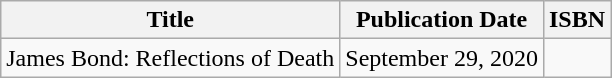<table class="wikitable">
<tr>
<th>Title</th>
<th>Publication Date</th>
<th>ISBN</th>
</tr>
<tr>
<td>James Bond: Reflections of Death</td>
<td>September 29, 2020</td>
<td></td>
</tr>
</table>
